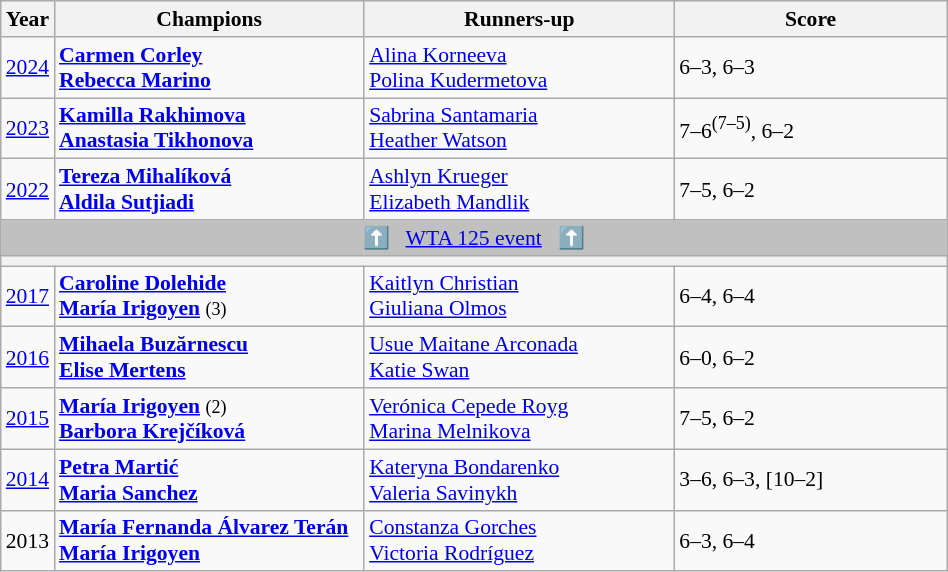<table class="wikitable" style="font-size:90%">
<tr>
<th>Year</th>
<th width="200">Champions</th>
<th width="200">Runners-up</th>
<th width="175">Score</th>
</tr>
<tr>
<td><a href='#'>2024</a></td>
<td> <strong><a href='#'>Carmen Corley</a></strong> <br>  <strong><a href='#'>Rebecca Marino</a></strong></td>
<td> <a href='#'>Alina Korneeva</a> <br>  <a href='#'>Polina Kudermetova</a></td>
<td>6–3, 6–3</td>
</tr>
<tr>
<td><a href='#'>2023</a></td>
<td> <strong><a href='#'>Kamilla Rakhimova</a></strong> <br>  <strong><a href='#'>Anastasia Tikhonova</a></strong></td>
<td> <a href='#'>Sabrina Santamaria</a> <br>  <a href='#'>Heather Watson</a></td>
<td>7–6<sup>(7–5)</sup>, 6–2</td>
</tr>
<tr>
<td><a href='#'>2022</a></td>
<td> <strong><a href='#'>Tereza Mihalíková</a></strong> <br>  <strong><a href='#'>Aldila Sutjiadi</a></strong></td>
<td> <a href='#'>Ashlyn Krueger</a> <br>  <a href='#'>Elizabeth Mandlik</a></td>
<td>7–5, 6–2</td>
</tr>
<tr>
<td colspan="4" align="center" bgcolor=silver>⬆️   <a href='#'>WTA 125 event</a>   ⬆️</td>
</tr>
<tr>
<th colspan="4"></th>
</tr>
<tr>
<td><a href='#'>2017</a></td>
<td> <strong><a href='#'>Caroline Dolehide</a></strong> <br>  <strong><a href='#'>María Irigoyen</a></strong> <small>(3)</small></td>
<td> <a href='#'>Kaitlyn Christian</a> <br>  <a href='#'>Giuliana Olmos</a></td>
<td>6–4, 6–4</td>
</tr>
<tr>
<td><a href='#'>2016</a></td>
<td> <strong><a href='#'>Mihaela Buzărnescu</a></strong> <br>  <strong><a href='#'>Elise Mertens</a></strong></td>
<td> <a href='#'>Usue Maitane Arconada</a> <br>  <a href='#'>Katie Swan</a></td>
<td>6–0, 6–2</td>
</tr>
<tr>
<td><a href='#'>2015</a></td>
<td> <strong><a href='#'>María Irigoyen</a></strong> <small>(2)</small> <br>  <strong><a href='#'>Barbora Krejčíková</a></strong></td>
<td> <a href='#'>Verónica Cepede Royg</a> <br>  <a href='#'>Marina Melnikova</a></td>
<td>7–5, 6–2</td>
</tr>
<tr>
<td><a href='#'>2014</a></td>
<td> <strong><a href='#'>Petra Martić</a></strong> <br>  <strong><a href='#'>Maria Sanchez</a></strong></td>
<td> <a href='#'>Kateryna Bondarenko</a> <br>  <a href='#'>Valeria Savinykh</a></td>
<td>3–6, 6–3, [10–2]</td>
</tr>
<tr>
<td>2013</td>
<td> <strong><a href='#'>María Fernanda Álvarez Terán</a></strong> <br>  <strong><a href='#'>María Irigoyen</a></strong></td>
<td> <a href='#'>Constanza Gorches</a> <br>  <a href='#'>Victoria Rodríguez</a></td>
<td>6–3, 6–4</td>
</tr>
</table>
